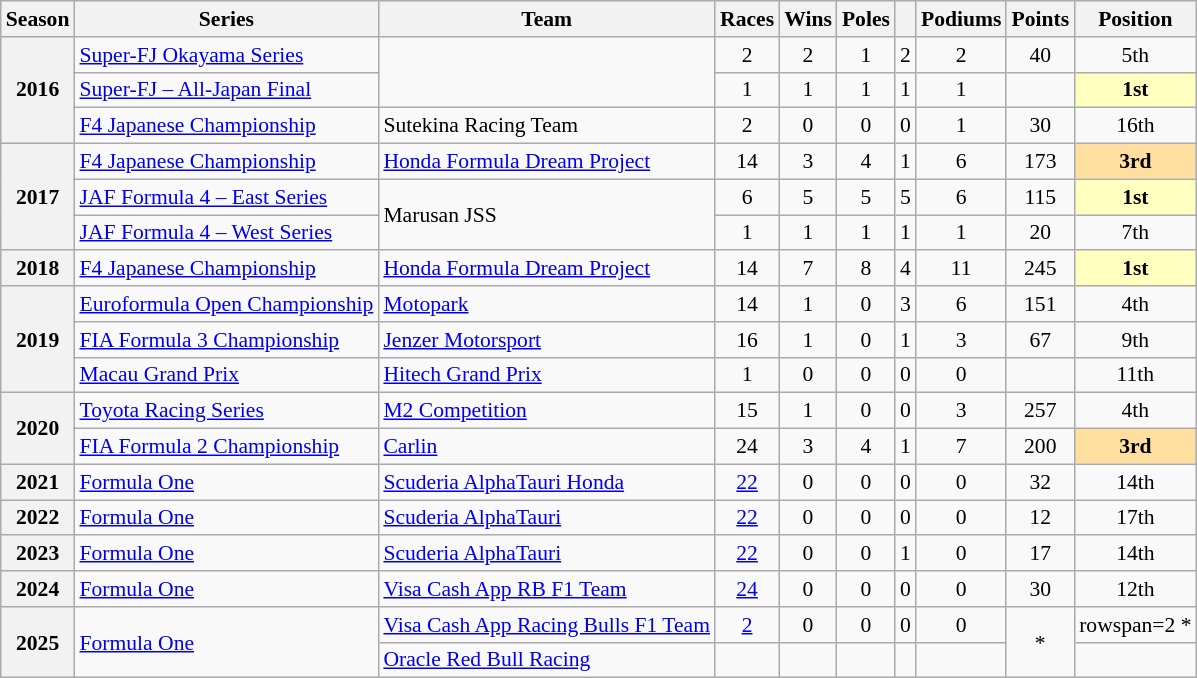<table class="wikitable" style="font-size: 90%; text-align:center">
<tr>
<th>Season</th>
<th>Series</th>
<th>Team</th>
<th>Races</th>
<th>Wins</th>
<th>Poles</th>
<th></th>
<th>Podiums</th>
<th>Points</th>
<th>Position</th>
</tr>
<tr>
<th rowspan="3">2016</th>
<td align=left><a href='#'>Super-FJ Okayama Series</a></td>
<td rowspan="2" align="left"></td>
<td>2</td>
<td>2</td>
<td>1</td>
<td>2</td>
<td>2</td>
<td>40</td>
<td>5th</td>
</tr>
<tr>
<td align=left><a href='#'>Super-FJ – All-Japan Final</a></td>
<td>1</td>
<td>1</td>
<td>1</td>
<td>1</td>
<td>1</td>
<td></td>
<td style="background:#FFFFBF;"><strong>1st</strong></td>
</tr>
<tr>
<td align=left><a href='#'>F4 Japanese Championship</a></td>
<td align=left>Sutekina Racing Team</td>
<td>2</td>
<td>0</td>
<td>0</td>
<td>0</td>
<td>1</td>
<td>30</td>
<td>16th</td>
</tr>
<tr>
<th rowspan="3">2017</th>
<td align="left"><a href='#'>F4 Japanese Championship</a></td>
<td align="left"><a href='#'>Honda Formula Dream Project</a></td>
<td>14</td>
<td>3</td>
<td>4</td>
<td>1</td>
<td>6</td>
<td>173</td>
<td style="background:#FFDF9F;"><strong>3rd</strong></td>
</tr>
<tr>
<td align="left"><a href='#'>JAF Formula 4 – East Series</a></td>
<td rowspan="2" align="left">Marusan  JSS</td>
<td>6</td>
<td>5</td>
<td>5</td>
<td>5</td>
<td>6</td>
<td>115</td>
<td style="background:#FFFFBF;"><strong>1st</strong></td>
</tr>
<tr>
<td align=left><a href='#'>JAF Formula 4 – West Series</a></td>
<td>1</td>
<td>1</td>
<td>1</td>
<td>1</td>
<td>1</td>
<td>20</td>
<td>7th</td>
</tr>
<tr>
<th>2018</th>
<td align="left"><a href='#'>F4 Japanese Championship</a></td>
<td align="left"><a href='#'>Honda Formula Dream Project</a></td>
<td>14</td>
<td>7</td>
<td>8</td>
<td>4</td>
<td>11</td>
<td>245</td>
<td style="background:#FFFFBF;"><strong>1st</strong></td>
</tr>
<tr>
<th rowspan=3>2019</th>
<td align=left><a href='#'>Euroformula Open Championship</a></td>
<td align=left><a href='#'>Motopark</a></td>
<td>14</td>
<td>1</td>
<td>0</td>
<td>3</td>
<td>6</td>
<td>151</td>
<td>4th</td>
</tr>
<tr>
<td align=left><a href='#'>FIA Formula 3 Championship</a></td>
<td align=left><a href='#'>Jenzer Motorsport</a></td>
<td>16</td>
<td>1</td>
<td>0</td>
<td>1</td>
<td>3</td>
<td>67</td>
<td>9th</td>
</tr>
<tr>
<td align=left><a href='#'>Macau Grand Prix</a></td>
<td align=left><a href='#'>Hitech Grand Prix</a></td>
<td>1</td>
<td>0</td>
<td>0</td>
<td>0</td>
<td>0</td>
<td></td>
<td>11th</td>
</tr>
<tr>
<th rowspan=2>2020</th>
<td align=left><a href='#'>Toyota Racing Series</a></td>
<td align=left><a href='#'>M2 Competition</a></td>
<td>15</td>
<td>1</td>
<td>0</td>
<td>0</td>
<td>3</td>
<td>257</td>
<td>4th</td>
</tr>
<tr>
<td align=left><a href='#'>FIA Formula 2 Championship</a></td>
<td align=left><a href='#'>Carlin</a></td>
<td>24</td>
<td>3</td>
<td>4</td>
<td>1</td>
<td>7</td>
<td>200</td>
<td style="background:#FFDF9F;"><strong>3rd</strong></td>
</tr>
<tr>
<th>2021</th>
<td align="left"><a href='#'>Formula One</a></td>
<td align="left"><a href='#'>Scuderia AlphaTauri Honda</a></td>
<td><a href='#'>22</a></td>
<td>0</td>
<td>0</td>
<td>0</td>
<td>0</td>
<td>32</td>
<td>14th</td>
</tr>
<tr>
<th>2022</th>
<td align=left><a href='#'>Formula One</a></td>
<td align=left><a href='#'>Scuderia AlphaTauri</a></td>
<td><a href='#'>22</a></td>
<td>0</td>
<td>0</td>
<td>0</td>
<td>0</td>
<td>12</td>
<td>17th</td>
</tr>
<tr>
<th>2023</th>
<td align=left><a href='#'>Formula One</a></td>
<td align=left><a href='#'>Scuderia AlphaTauri</a></td>
<td><a href='#'>22</a></td>
<td>0</td>
<td>0</td>
<td>1</td>
<td>0</td>
<td>17</td>
<td>14th</td>
</tr>
<tr>
<th>2024</th>
<td align=left><a href='#'>Formula One</a></td>
<td align=left><a href='#'>Visa Cash App RB F1 Team</a></td>
<td><a href='#'>24</a></td>
<td>0</td>
<td>0</td>
<td>0</td>
<td>0</td>
<td>30</td>
<td>12th</td>
</tr>
<tr>
<th rowspan=2>2025</th>
<td align=left rowspan=2><a href='#'>Formula One</a></td>
<td align=left><a href='#'>Visa Cash App Racing Bulls F1 Team</a></td>
<td><a href='#'>2</a></td>
<td>0</td>
<td>0</td>
<td>0</td>
<td>0</td>
<td rowspan=2>*</td>
<td>rowspan=2 *</td>
</tr>
<tr>
<td align=left><a href='#'>Oracle Red Bull Racing</a></td>
<td></td>
<td></td>
<td></td>
<td></td>
<td></td>
</tr>
</table>
